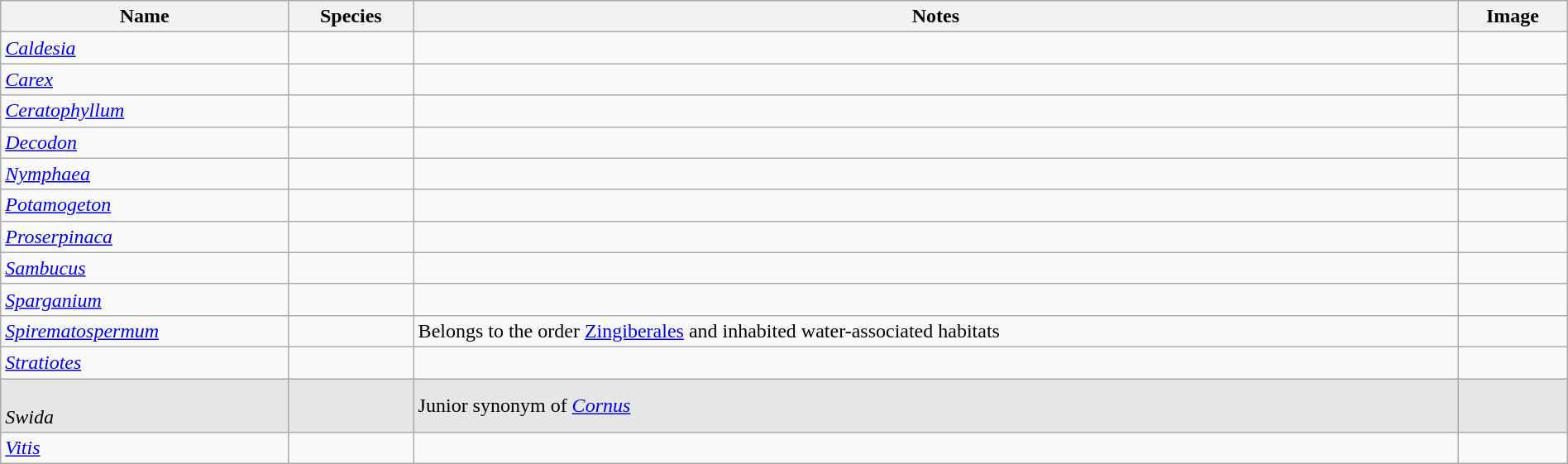<table class="wikitable" width="100%" align="center">
<tr>
<th>Name</th>
<th>Species</th>
<th>Notes</th>
<th>Image</th>
</tr>
<tr>
<td><em><a href='#'>Caldesia</a></em></td>
<td></td>
<td></td>
<td></td>
</tr>
<tr>
<td><em><a href='#'>Carex</a></em></td>
<td></td>
<td></td>
<td></td>
</tr>
<tr>
<td><em><a href='#'>Ceratophyllum</a></em></td>
<td></td>
<td></td>
<td></td>
</tr>
<tr>
<td><em><a href='#'>Decodon</a></em></td>
<td></td>
<td></td>
<td></td>
</tr>
<tr>
<td><em><a href='#'>Nymphaea</a></em></td>
<td></td>
<td></td>
<td></td>
</tr>
<tr>
<td><em><a href='#'>Potamogeton</a></em></td>
<td></td>
<td></td>
<td></td>
</tr>
<tr>
<td><em><a href='#'>Proserpinaca</a></em></td>
<td></td>
<td></td>
<td></td>
</tr>
<tr>
<td><em><a href='#'>Sambucus</a></em></td>
<td></td>
<td></td>
<td></td>
</tr>
<tr>
<td><em><a href='#'>Sparganium</a></em></td>
<td></td>
<td></td>
<td></td>
</tr>
<tr>
<td><em><a href='#'>Spirematospermum</a></em></td>
<td></td>
<td>Belongs to the order <a href='#'>Zingiberales</a> and inhabited water-associated habitats</td>
<td></td>
</tr>
<tr>
<td><em><a href='#'>Stratiotes</a></em></td>
<td></td>
<td></td>
<td></td>
</tr>
<tr>
<td style="background:#E6E6E6;"><br><em>Swida</em></td>
<td style="background:#E6E6E6;"></td>
<td style="background:#E6E6E6;">Junior synonym of <em><a href='#'>Cornus</a></em></td>
<td style="background:#E6E6E6;"><br></td>
</tr>
<tr>
<td><em><a href='#'>Vitis</a></em></td>
<td></td>
<td></td>
<td></td>
</tr>
</table>
